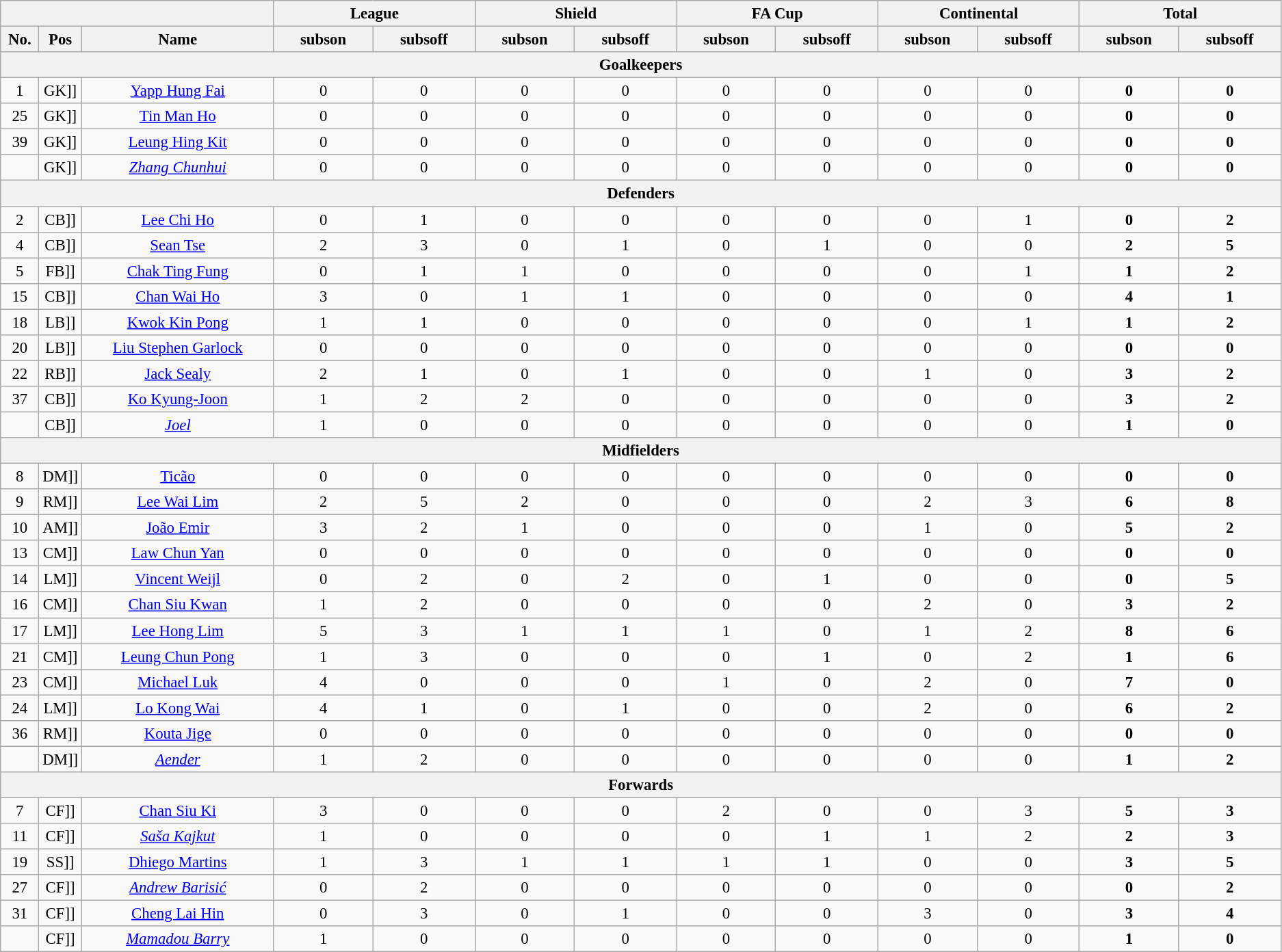<table class="wikitable" style="font-size: 95%; text-align:center;">
<tr>
<th colspan=3></th>
<th colspan=2><strong>League</strong></th>
<th colspan=2><strong>Shield</strong></th>
<th colspan=2><strong>FA Cup</strong></th>
<th colspan=2><strong>Continental</strong></th>
<th colspan=2><strong>Total</strong></th>
</tr>
<tr>
<th width="3%"><strong>No.</strong></th>
<th width="3%"><strong>Pos</strong></th>
<th width="15%"><strong>Name</strong></th>
<th width=20>subson</th>
<th width=20>subsoff</th>
<th width=20>subson</th>
<th width=20>subsoff</th>
<th width=20>subson</th>
<th width=20>subsoff</th>
<th width=20>subson</th>
<th width=20>subsoff</th>
<th width=20>subson</th>
<th width=20>subsoff</th>
</tr>
<tr>
<th colspan=15>Goalkeepers</th>
</tr>
<tr>
<td>1</td>
<td [[>GK]]</td>
<td><a href='#'>Yapp Hung Fai</a></td>
<td>0</td>
<td>0</td>
<td>0</td>
<td>0</td>
<td>0</td>
<td>0</td>
<td>0</td>
<td>0</td>
<td><strong>0</strong></td>
<td><strong>0</strong></td>
</tr>
<tr>
<td>25</td>
<td [[>GK]]</td>
<td><a href='#'>Tin Man Ho</a></td>
<td>0</td>
<td>0</td>
<td>0</td>
<td>0</td>
<td>0</td>
<td>0</td>
<td>0</td>
<td>0</td>
<td><strong>0</strong></td>
<td><strong>0</strong></td>
</tr>
<tr>
<td>39</td>
<td [[>GK]]</td>
<td><a href='#'>Leung Hing Kit</a></td>
<td>0</td>
<td>0</td>
<td>0</td>
<td>0</td>
<td>0</td>
<td>0</td>
<td>0</td>
<td>0</td>
<td><strong>0</strong></td>
<td><strong>0</strong></td>
</tr>
<tr>
<td></td>
<td [[>GK]]</td>
<td><em><a href='#'>Zhang Chunhui</a></em></td>
<td>0</td>
<td>0</td>
<td>0</td>
<td>0</td>
<td>0</td>
<td>0</td>
<td>0</td>
<td>0</td>
<td><strong>0</strong></td>
<td><strong>0</strong></td>
</tr>
<tr>
<th colspan=15>Defenders</th>
</tr>
<tr>
<td>2</td>
<td [[>CB]]</td>
<td><a href='#'>Lee Chi Ho</a></td>
<td>0</td>
<td>1</td>
<td>0</td>
<td>0</td>
<td>0</td>
<td>0</td>
<td>0</td>
<td>1</td>
<td><strong>0</strong></td>
<td><strong>2</strong></td>
</tr>
<tr>
<td>4</td>
<td [[>CB]]</td>
<td><a href='#'>Sean Tse</a></td>
<td>2</td>
<td>3</td>
<td>0</td>
<td>1</td>
<td>0</td>
<td>1</td>
<td>0</td>
<td>0</td>
<td><strong>2</strong></td>
<td><strong>5</strong></td>
</tr>
<tr>
<td>5</td>
<td [[>FB]]</td>
<td><a href='#'>Chak Ting Fung</a></td>
<td>0</td>
<td>1</td>
<td>1</td>
<td>0</td>
<td>0</td>
<td>0</td>
<td>0</td>
<td>1</td>
<td><strong>1</strong></td>
<td><strong>2</strong></td>
</tr>
<tr>
<td>15</td>
<td [[>CB]]</td>
<td><a href='#'>Chan Wai Ho</a></td>
<td>3</td>
<td>0</td>
<td>1</td>
<td>1</td>
<td>0</td>
<td>0</td>
<td>0</td>
<td>0</td>
<td><strong>4</strong></td>
<td><strong>1</strong></td>
</tr>
<tr>
<td>18</td>
<td [[>LB]]</td>
<td><a href='#'>Kwok Kin Pong</a></td>
<td>1</td>
<td>1</td>
<td>0</td>
<td>0</td>
<td>0</td>
<td>0</td>
<td>0</td>
<td>1</td>
<td><strong>1</strong></td>
<td><strong>2</strong></td>
</tr>
<tr>
<td>20</td>
<td [[>LB]]</td>
<td><a href='#'>Liu Stephen Garlock</a></td>
<td>0</td>
<td>0</td>
<td>0</td>
<td>0</td>
<td>0</td>
<td>0</td>
<td>0</td>
<td>0</td>
<td><strong>0</strong></td>
<td><strong>0</strong></td>
</tr>
<tr>
<td>22</td>
<td [[>RB]]</td>
<td><a href='#'>Jack Sealy</a></td>
<td>2</td>
<td>1</td>
<td>0</td>
<td>1</td>
<td>0</td>
<td>0</td>
<td>1</td>
<td>0</td>
<td><strong>3</strong></td>
<td><strong>2</strong></td>
</tr>
<tr>
<td>37</td>
<td [[>CB]]</td>
<td><a href='#'>Ko Kyung-Joon</a></td>
<td>1</td>
<td>2</td>
<td>2</td>
<td>0</td>
<td>0</td>
<td>0</td>
<td>0</td>
<td>0</td>
<td><strong>3</strong></td>
<td><strong>2</strong></td>
</tr>
<tr>
<td></td>
<td [[>CB]]</td>
<td><em><a href='#'>Joel</a></em></td>
<td>1</td>
<td>0</td>
<td>0</td>
<td>0</td>
<td>0</td>
<td>0</td>
<td>0</td>
<td>0</td>
<td><strong>1</strong></td>
<td><strong>0</strong></td>
</tr>
<tr>
<th colspan=15>Midfielders</th>
</tr>
<tr>
<td>8</td>
<td [[>DM]]</td>
<td><a href='#'>Ticão</a></td>
<td>0</td>
<td>0</td>
<td>0</td>
<td>0</td>
<td>0</td>
<td>0</td>
<td>0</td>
<td>0</td>
<td><strong>0</strong></td>
<td><strong>0</strong></td>
</tr>
<tr>
<td>9</td>
<td [[>RM]]</td>
<td><a href='#'>Lee Wai Lim</a></td>
<td>2</td>
<td>5</td>
<td>2</td>
<td>0</td>
<td>0</td>
<td>0</td>
<td>2</td>
<td>3</td>
<td><strong>6</strong></td>
<td><strong>8</strong></td>
</tr>
<tr>
<td>10</td>
<td [[>AM]]</td>
<td><a href='#'>João Emir</a></td>
<td>3</td>
<td>2</td>
<td>1</td>
<td>0</td>
<td>0</td>
<td>0</td>
<td>1</td>
<td>0</td>
<td><strong>5</strong></td>
<td><strong>2</strong></td>
</tr>
<tr>
<td>13</td>
<td [[>CM]]</td>
<td><a href='#'>Law Chun Yan</a></td>
<td>0</td>
<td>0</td>
<td>0</td>
<td>0</td>
<td>0</td>
<td>0</td>
<td>0</td>
<td>0</td>
<td><strong>0</strong></td>
<td><strong>0</strong></td>
</tr>
<tr>
<td>14</td>
<td [[>LM]]</td>
<td><a href='#'>Vincent Weijl</a></td>
<td>0</td>
<td>2</td>
<td>0</td>
<td>2</td>
<td>0</td>
<td>1</td>
<td>0</td>
<td>0</td>
<td><strong>0</strong></td>
<td><strong>5</strong></td>
</tr>
<tr>
<td>16</td>
<td [[>CM]]</td>
<td><a href='#'>Chan Siu Kwan</a></td>
<td>1</td>
<td>2</td>
<td>0</td>
<td>0</td>
<td>0</td>
<td>0</td>
<td>2</td>
<td>0</td>
<td><strong>3</strong></td>
<td><strong>2</strong></td>
</tr>
<tr>
<td>17</td>
<td [[>LM]]</td>
<td><a href='#'>Lee Hong Lim</a></td>
<td>5</td>
<td>3</td>
<td>1</td>
<td>1</td>
<td>1</td>
<td>0</td>
<td>1</td>
<td>2</td>
<td><strong>8</strong></td>
<td><strong>6</strong></td>
</tr>
<tr>
<td>21</td>
<td [[>CM]]</td>
<td><a href='#'>Leung Chun Pong</a></td>
<td>1</td>
<td>3</td>
<td>0</td>
<td>0</td>
<td>0</td>
<td>1</td>
<td>0</td>
<td>2</td>
<td><strong>1</strong></td>
<td><strong>6</strong></td>
</tr>
<tr>
<td>23</td>
<td [[>CM]]</td>
<td><a href='#'>Michael Luk</a></td>
<td>4</td>
<td>0</td>
<td>0</td>
<td>0</td>
<td>1</td>
<td>0</td>
<td>2</td>
<td>0</td>
<td><strong>7</strong></td>
<td><strong>0</strong></td>
</tr>
<tr>
<td>24</td>
<td [[>LM]]</td>
<td><a href='#'>Lo Kong Wai</a></td>
<td>4</td>
<td>1</td>
<td>0</td>
<td>1</td>
<td>0</td>
<td>0</td>
<td>2</td>
<td>0</td>
<td><strong>6</strong></td>
<td><strong>2</strong></td>
</tr>
<tr>
<td>36</td>
<td [[>RM]]</td>
<td><a href='#'>Kouta Jige</a></td>
<td>0</td>
<td>0</td>
<td>0</td>
<td>0</td>
<td>0</td>
<td>0</td>
<td>0</td>
<td>0</td>
<td><strong>0</strong></td>
<td><strong>0</strong></td>
</tr>
<tr>
<td></td>
<td [[>DM]]</td>
<td><em><a href='#'>Aender</a></em></td>
<td>1</td>
<td>2</td>
<td>0</td>
<td>0</td>
<td>0</td>
<td>0</td>
<td>0</td>
<td>0</td>
<td><strong>1</strong></td>
<td><strong>2</strong></td>
</tr>
<tr>
<th colspan=15>Forwards</th>
</tr>
<tr>
<td>7</td>
<td [[>CF]]</td>
<td><a href='#'>Chan Siu Ki</a></td>
<td>3</td>
<td>0</td>
<td>0</td>
<td>0</td>
<td>2</td>
<td>0</td>
<td>0</td>
<td>3</td>
<td><strong>5</strong></td>
<td><strong>3</strong></td>
</tr>
<tr>
<td>11</td>
<td [[>CF]]</td>
<td><em><a href='#'>Saša Kajkut</a></em></td>
<td>1</td>
<td>0</td>
<td>0</td>
<td>0</td>
<td>0</td>
<td>1</td>
<td>1</td>
<td>2</td>
<td><strong>2</strong></td>
<td><strong>3</strong></td>
</tr>
<tr>
<td>19</td>
<td [[>SS]]</td>
<td><a href='#'>Dhiego Martins</a></td>
<td>1</td>
<td>3</td>
<td>1</td>
<td>1</td>
<td>1</td>
<td>1</td>
<td>0</td>
<td>0</td>
<td><strong>3</strong></td>
<td><strong>5</strong></td>
</tr>
<tr>
<td>27</td>
<td [[>CF]]</td>
<td><em><a href='#'>Andrew Barisić</a></em></td>
<td>0</td>
<td>2</td>
<td>0</td>
<td>0</td>
<td>0</td>
<td>0</td>
<td>0</td>
<td>0</td>
<td><strong>0</strong></td>
<td><strong>2</strong></td>
</tr>
<tr>
<td>31</td>
<td [[>CF]]</td>
<td><a href='#'>Cheng Lai Hin</a></td>
<td>0</td>
<td>3</td>
<td>0</td>
<td>1</td>
<td>0</td>
<td>0</td>
<td>3</td>
<td>0</td>
<td><strong>3</strong></td>
<td><strong>4</strong></td>
</tr>
<tr>
<td></td>
<td [[>CF]]</td>
<td><em><a href='#'>Mamadou Barry</a></em></td>
<td>1</td>
<td>0</td>
<td>0</td>
<td>0</td>
<td>0</td>
<td>0</td>
<td>0</td>
<td>0</td>
<td><strong>1</strong></td>
<td><strong>0</strong></td>
</tr>
</table>
